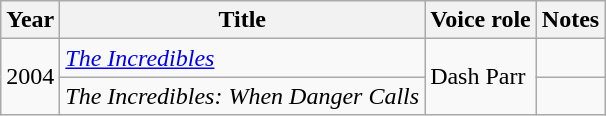<table class = "wikitable sortable">
<tr>
<th>Year</th>
<th>Title</th>
<th>Voice role</th>
<th class = "unsortable">Notes</th>
</tr>
<tr>
<td rowspan="2">2004</td>
<td><em><a href='#'>The Incredibles</a></em></td>
<td rowspan=2>Dash Parr</td>
<td></td>
</tr>
<tr>
<td><em>The Incredibles: When Danger Calls</em></td>
<td></td>
</tr>
</table>
